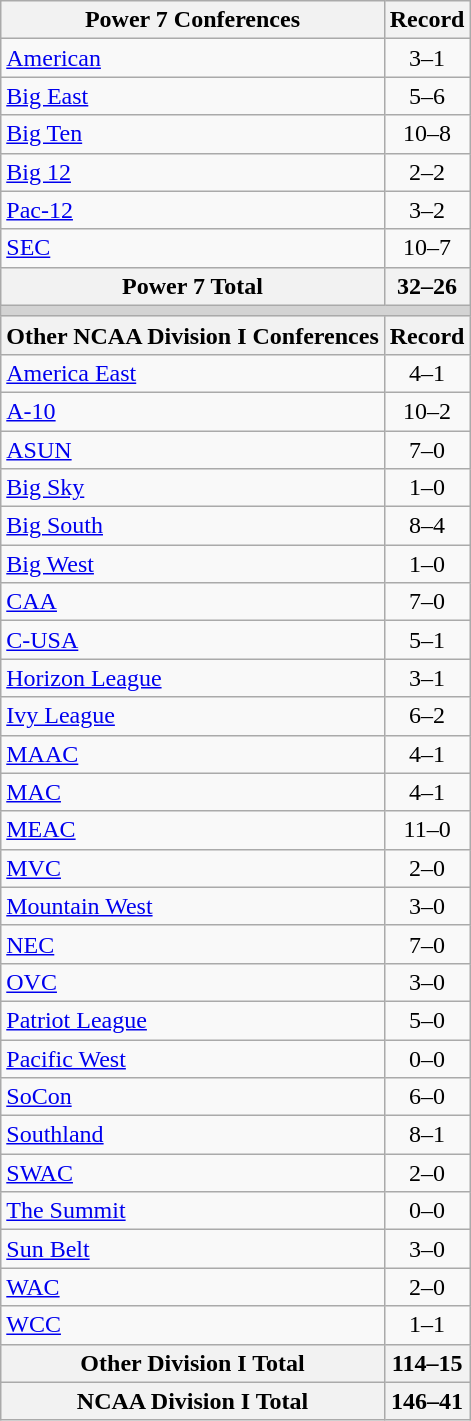<table class="wikitable">
<tr>
<th>Power 7 Conferences</th>
<th>Record</th>
</tr>
<tr>
<td><a href='#'>American</a></td>
<td align=center>3–1</td>
</tr>
<tr>
<td><a href='#'>Big East</a></td>
<td align=center>5–6</td>
</tr>
<tr>
<td><a href='#'>Big Ten</a></td>
<td align=center>10–8</td>
</tr>
<tr>
<td><a href='#'>Big 12</a></td>
<td align=center>2–2</td>
</tr>
<tr>
<td><a href='#'>Pac-12</a></td>
<td align=center>3–2</td>
</tr>
<tr>
<td><a href='#'>SEC</a></td>
<td align=center>10–7</td>
</tr>
<tr>
<th>Power 7 Total</th>
<th>32–26</th>
</tr>
<tr>
<th colspan="2" style="background:lightgrey;"></th>
</tr>
<tr>
<th>Other NCAA Division I Conferences</th>
<th>Record</th>
</tr>
<tr>
<td><a href='#'>America East</a></td>
<td align=center>4–1</td>
</tr>
<tr>
<td><a href='#'>A-10</a></td>
<td align=center>10–2</td>
</tr>
<tr>
<td><a href='#'>ASUN</a></td>
<td align=center>7–0</td>
</tr>
<tr>
<td><a href='#'>Big Sky</a></td>
<td align=center>1–0</td>
</tr>
<tr>
<td><a href='#'>Big South</a></td>
<td align=center>8–4</td>
</tr>
<tr>
<td><a href='#'>Big West</a></td>
<td align=center>1–0</td>
</tr>
<tr>
<td><a href='#'>CAA</a></td>
<td align=center>7–0</td>
</tr>
<tr>
<td><a href='#'>C-USA</a></td>
<td align=center>5–1</td>
</tr>
<tr>
<td><a href='#'>Horizon League</a></td>
<td align=center>3–1</td>
</tr>
<tr>
<td><a href='#'>Ivy League</a></td>
<td align=center>6–2</td>
</tr>
<tr>
<td><a href='#'>MAAC</a></td>
<td align=center>4–1</td>
</tr>
<tr>
<td><a href='#'>MAC</a></td>
<td align=center>4–1</td>
</tr>
<tr>
<td><a href='#'>MEAC</a></td>
<td align=center>11–0</td>
</tr>
<tr>
<td><a href='#'>MVC</a></td>
<td align=center>2–0</td>
</tr>
<tr>
<td><a href='#'>Mountain West</a></td>
<td align=center>3–0</td>
</tr>
<tr>
<td><a href='#'>NEC</a></td>
<td align=center>7–0</td>
</tr>
<tr>
<td><a href='#'>OVC</a></td>
<td align=center>3–0</td>
</tr>
<tr>
<td><a href='#'>Patriot League</a></td>
<td align=center>5–0</td>
</tr>
<tr>
<td><a href='#'>Pacific West</a></td>
<td align=center>0–0</td>
</tr>
<tr>
<td><a href='#'>SoCon</a></td>
<td align=center>6–0</td>
</tr>
<tr>
<td><a href='#'>Southland</a></td>
<td align=center>8–1</td>
</tr>
<tr>
<td><a href='#'>SWAC</a></td>
<td align=center>2–0</td>
</tr>
<tr>
<td><a href='#'>The Summit</a></td>
<td align=center>0–0</td>
</tr>
<tr>
<td><a href='#'>Sun Belt</a></td>
<td align=center>3–0</td>
</tr>
<tr>
<td><a href='#'>WAC</a></td>
<td align=center>2–0</td>
</tr>
<tr>
<td><a href='#'>WCC</a></td>
<td align=center>1–1</td>
</tr>
<tr>
<th>Other Division I Total</th>
<th>114–15</th>
</tr>
<tr>
<th>NCAA Division I Total</th>
<th>146–41</th>
</tr>
</table>
